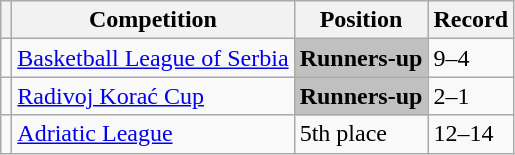<table class="wikitable">
<tr>
<th></th>
<th>Competition</th>
<th>Position</th>
<th>Record</th>
</tr>
<tr>
<td></td>
<td><a href='#'>Basketball League of Serbia</a></td>
<td bgcolor=silver><strong>Runners-up</strong></td>
<td>9–4</td>
</tr>
<tr>
<td></td>
<td><a href='#'>Radivoj Korać Cup</a></td>
<td bgcolor=silver><strong>Runners-up</strong></td>
<td>2–1</td>
</tr>
<tr>
<td></td>
<td><a href='#'>Adriatic League</a></td>
<td>5th place</td>
<td>12–14</td>
</tr>
</table>
